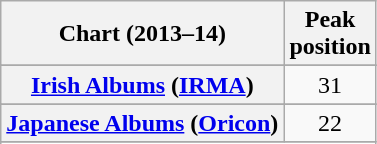<table class="wikitable sortable plainrowheaders">
<tr>
<th>Chart (2013–14)</th>
<th>Peak<br>position</th>
</tr>
<tr>
</tr>
<tr>
</tr>
<tr>
</tr>
<tr>
</tr>
<tr>
</tr>
<tr>
</tr>
<tr>
</tr>
<tr>
</tr>
<tr>
</tr>
<tr>
</tr>
<tr>
</tr>
<tr>
<th scope="row"><a href='#'>Irish Albums</a> (<a href='#'>IRMA</a>)</th>
<td align="center">31</td>
</tr>
<tr>
</tr>
<tr>
<th scope="row"><a href='#'>Japanese Albums</a> (<a href='#'>Oricon</a>)</th>
<td align="center">22</td>
</tr>
<tr>
</tr>
<tr>
</tr>
<tr>
</tr>
<tr>
</tr>
<tr>
</tr>
<tr>
</tr>
<tr>
</tr>
<tr>
</tr>
<tr>
</tr>
<tr>
</tr>
<tr>
</tr>
</table>
